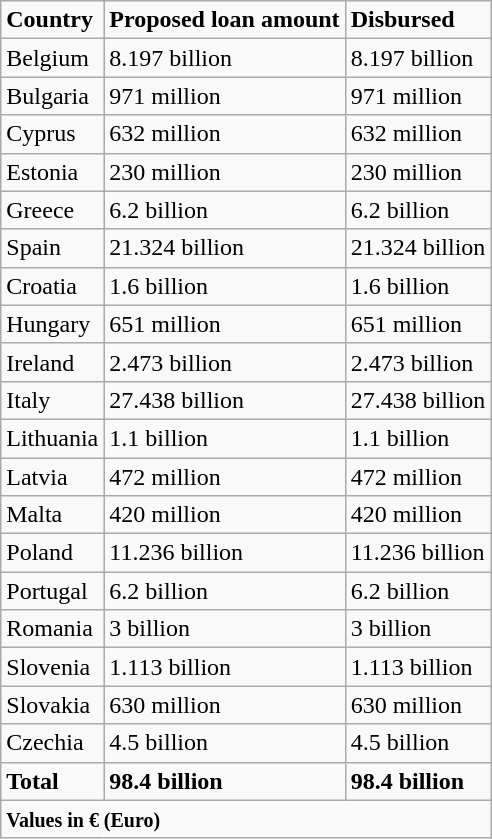<table class="wikitable sortable">
<tr>
<td><strong>Country</strong></td>
<td><strong>Proposed loan amount</strong></td>
<td><strong>Disbursed</strong></td>
</tr>
<tr>
<td>Belgium</td>
<td>8.197 billion</td>
<td>8.197 billion</td>
</tr>
<tr>
<td>Bulgaria</td>
<td>971 million</td>
<td>971 million</td>
</tr>
<tr>
<td>Cyprus</td>
<td>632 million</td>
<td>632 million</td>
</tr>
<tr>
<td>Estonia</td>
<td>230 million</td>
<td>230 million</td>
</tr>
<tr>
<td>Greece</td>
<td>6.2 billion</td>
<td>6.2 billion</td>
</tr>
<tr>
<td>Spain</td>
<td>21.324 billion</td>
<td>21.324 billion</td>
</tr>
<tr>
<td>Croatia</td>
<td>1.6 billion</td>
<td>1.6 billion</td>
</tr>
<tr>
<td>Hungary</td>
<td>651 million</td>
<td>651 million</td>
</tr>
<tr>
<td>Ireland</td>
<td>2.473 billion</td>
<td>2.473 billion</td>
</tr>
<tr>
<td>Italy</td>
<td>27.438 billion</td>
<td>27.438 billion</td>
</tr>
<tr>
<td>Lithuania</td>
<td>1.1 billion</td>
<td>1.1 billion</td>
</tr>
<tr>
<td>Latvia</td>
<td>472 million</td>
<td>472 million</td>
</tr>
<tr>
<td>Malta</td>
<td>420 million</td>
<td>420 million</td>
</tr>
<tr>
<td>Poland</td>
<td>11.236 billion</td>
<td>11.236 billion</td>
</tr>
<tr>
<td>Portugal</td>
<td>6.2 billion</td>
<td>6.2 billion</td>
</tr>
<tr>
<td>Romania</td>
<td>3 billion</td>
<td>3 billion</td>
</tr>
<tr>
<td>Slovenia</td>
<td>1.113 billion</td>
<td>1.113 billion</td>
</tr>
<tr>
<td>Slovakia</td>
<td>630 million</td>
<td>630 million</td>
</tr>
<tr>
<td>Czechia</td>
<td>4.5 billion</td>
<td>4.5 billion</td>
</tr>
<tr>
<td><strong>Total</strong></td>
<td><strong>98.4 billion</strong></td>
<td><strong>98.4 billion</strong></td>
</tr>
<tr>
<td colspan="3"><strong><small>Values in € (Euro)</small></strong></td>
</tr>
</table>
